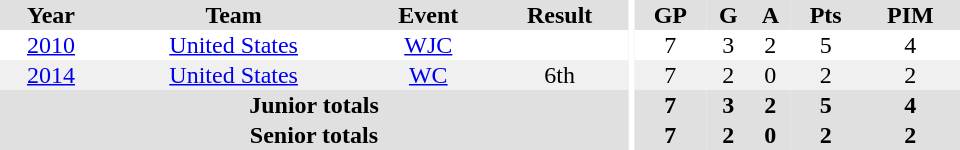<table border="0" cellpadding="1" cellspacing="0" ID="Table3" style="text-align:center; width:40em">
<tr bgcolor="#e0e0e0">
<th>Year</th>
<th>Team</th>
<th>Event</th>
<th>Result</th>
<th rowspan="99" bgcolor="#ffffff"></th>
<th>GP</th>
<th>G</th>
<th>A</th>
<th>Pts</th>
<th>PIM</th>
</tr>
<tr>
<td><a href='#'>2010</a></td>
<td><a href='#'>United States</a></td>
<td><a href='#'>WJC</a></td>
<td></td>
<td>7</td>
<td>3</td>
<td>2</td>
<td>5</td>
<td>4</td>
</tr>
<tr bgcolor="#f0f0f0">
<td><a href='#'>2014</a></td>
<td><a href='#'>United States</a></td>
<td><a href='#'>WC</a></td>
<td>6th</td>
<td>7</td>
<td>2</td>
<td>0</td>
<td>2</td>
<td>2</td>
</tr>
<tr bgcolor="#e0e0e0">
<th colspan=4>Junior totals</th>
<th>7</th>
<th>3</th>
<th>2</th>
<th>5</th>
<th>4</th>
</tr>
<tr bgcolor="#e0e0e0">
<th colspan=4>Senior totals</th>
<th>7</th>
<th>2</th>
<th>0</th>
<th>2</th>
<th>2</th>
</tr>
</table>
